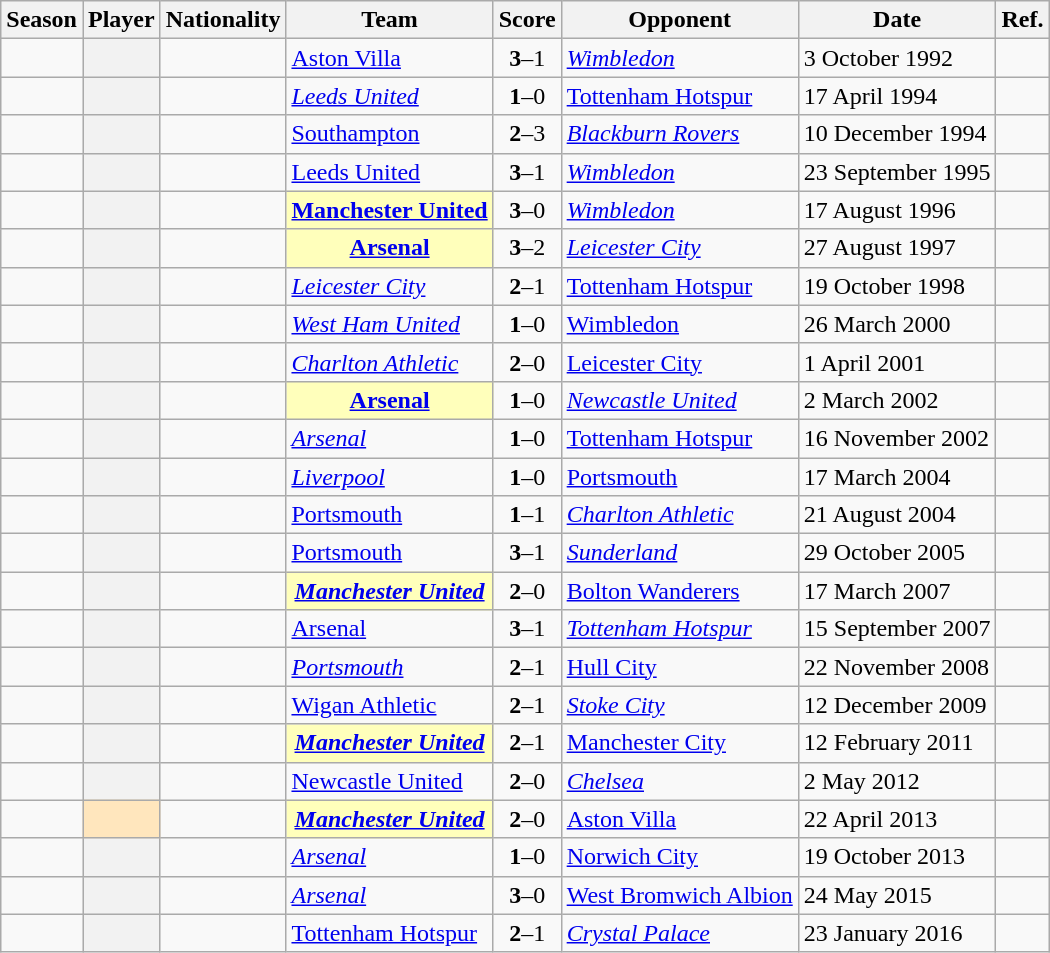<table class="wikitable sortable plainrowheaders">
<tr>
<th>Season</th>
<th>Player</th>
<th>Nationality</th>
<th>Team</th>
<th class="unsortable">Score</th>
<th>Opponent</th>
<th>Date</th>
<th class="unsortable">Ref.</th>
</tr>
<tr>
<td></td>
<th scope="row"></th>
<td></td>
<td><a href='#'>Aston Villa</a></td>
<td align="center"><strong>3</strong>–1</td>
<td><em><a href='#'>Wimbledon</a></em></td>
<td>3 October 1992</td>
<td align="center"></td>
</tr>
<tr>
<td></td>
<th scope="row"></th>
<td></td>
<td><em><a href='#'>Leeds United</a></em></td>
<td align="center"><strong>1</strong>–0</td>
<td><a href='#'>Tottenham Hotspur</a></td>
<td>17 April 1994</td>
<td align="center"></td>
</tr>
<tr>
<td></td>
<th scope="row"></th>
<td></td>
<td><a href='#'>Southampton</a></td>
<td align="center"><strong>2</strong>–3</td>
<td><em><a href='#'>Blackburn Rovers</a></em></td>
<td>10 December 1994</td>
<td align="center"></td>
</tr>
<tr>
<td></td>
<th scope="row"></th>
<td></td>
<td><a href='#'>Leeds United</a></td>
<td align="center"><strong>3</strong>–1</td>
<td><em><a href='#'>Wimbledon</a></em></td>
<td>23 September 1995</td>
<td align="center"></td>
</tr>
<tr>
<td></td>
<th scope="row"></th>
<td></td>
<th scope="row" style="background:#FFFFBB"><a href='#'>Manchester United</a></th>
<td align="center"><strong>3</strong>–0</td>
<td><em><a href='#'>Wimbledon</a></em></td>
<td>17 August 1996</td>
<td align="center"></td>
</tr>
<tr>
<td></td>
<th scope="row"> </th>
<td></td>
<th scope="row" style="background:#FFFFBB"><a href='#'>Arsenal</a></th>
<td align="center"><strong>3</strong>–2</td>
<td><em><a href='#'>Leicester City</a></em></td>
<td>27 August 1997</td>
<td align="center"></td>
</tr>
<tr>
<td></td>
<th scope="row"></th>
<td></td>
<td><em><a href='#'>Leicester City</a></em></td>
<td align="center"><strong>2</strong>–1</td>
<td><a href='#'>Tottenham Hotspur</a></td>
<td>19 October 1998</td>
<td align="center"></td>
</tr>
<tr>
<td></td>
<th scope="row"></th>
<td></td>
<td><em><a href='#'>West Ham United</a></em></td>
<td align="center"><strong>1</strong>–0</td>
<td><a href='#'>Wimbledon</a></td>
<td>26 March 2000</td>
<td align="center"></td>
</tr>
<tr>
<td></td>
<th scope="row"></th>
<td></td>
<td><em><a href='#'>Charlton Athletic</a></em></td>
<td align="center"><strong>2</strong>–0</td>
<td><a href='#'>Leicester City</a></td>
<td>1 April 2001</td>
<td align="center"></td>
</tr>
<tr>
<td></td>
<th scope="row"> </th>
<td></td>
<th scope="row" style="background:#FFFFBB"><a href='#'>Arsenal</a></th>
<td align="center"><strong>1</strong>–0</td>
<td><em><a href='#'>Newcastle United</a></em></td>
<td>2 March 2002</td>
<td align="center"></td>
</tr>
<tr>
<td></td>
<th scope="row"></th>
<td></td>
<td><em><a href='#'>Arsenal</a></em></td>
<td align="center"><strong>1</strong>–0</td>
<td><a href='#'>Tottenham Hotspur</a></td>
<td>16 November 2002</td>
<td align="center"></td>
</tr>
<tr>
<td></td>
<th scope="row"></th>
<td></td>
<td><em><a href='#'>Liverpool</a></em></td>
<td align="center"><strong>1</strong>–0</td>
<td><a href='#'>Portsmouth</a></td>
<td>17 March 2004</td>
<td align="center"></td>
</tr>
<tr>
<td></td>
<th scope="row"></th>
<td></td>
<td><a href='#'>Portsmouth</a></td>
<td align="center"><strong>1</strong>–1</td>
<td><em><a href='#'>Charlton Athletic</a></em></td>
<td>21 August 2004</td>
<td align="center"></td>
</tr>
<tr>
<td></td>
<th scope="row"></th>
<td></td>
<td><a href='#'>Portsmouth</a></td>
<td align="center"><strong>3</strong>–1</td>
<td><em><a href='#'>Sunderland</a></em></td>
<td>29 October 2005</td>
<td align="center"></td>
</tr>
<tr>
<td></td>
<th scope="row"> </th>
<td></td>
<th scope="row" style="background:#FFFFBB"><em><a href='#'>Manchester United</a></em></th>
<td align="center"><strong>2</strong>–0</td>
<td><a href='#'>Bolton Wanderers</a></td>
<td>17 March 2007</td>
<td align="center"></td>
</tr>
<tr>
<td></td>
<th scope="row"></th>
<td></td>
<td><a href='#'>Arsenal</a></td>
<td align="center"><strong>3</strong>–1</td>
<td><em><a href='#'>Tottenham Hotspur</a></em></td>
<td>15 September 2007</td>
<td align="center"></td>
</tr>
<tr>
<td></td>
<th scope="row"></th>
<td></td>
<td><em><a href='#'>Portsmouth</a></em></td>
<td align="center"><strong>2</strong>–1</td>
<td><a href='#'>Hull City</a></td>
<td>22 November 2008</td>
<td align="center"></td>
</tr>
<tr>
<td></td>
<th scope="row"></th>
<td></td>
<td><a href='#'>Wigan Athletic</a></td>
<td align="center"><strong>2</strong>–1</td>
<td><em><a href='#'>Stoke City</a></em></td>
<td>12 December 2009</td>
<td align="center"></td>
</tr>
<tr>
<td></td>
<th scope="row"> </th>
<td></td>
<th scope="row" style="background:#FFFFBB"><em><a href='#'>Manchester United</a></em></th>
<td align="center"><strong>2</strong>–1</td>
<td><a href='#'>Manchester City</a></td>
<td>12 February 2011</td>
<td align="center"></td>
</tr>
<tr>
<td></td>
<th scope="row"></th>
<td></td>
<td><a href='#'>Newcastle United</a></td>
<td align="center"><strong>2</strong>–0</td>
<td><em><a href='#'>Chelsea</a></em></td>
<td>2 May 2012</td>
<td align="center"></td>
</tr>
<tr>
<td></td>
<th scope="row" style="background-color:#FFE6BD"></th>
<td></td>
<th scope="row" style="background:#FFFFBB"><em><a href='#'>Manchester United</a></em></th>
<td align="center"><strong>2</strong>–0</td>
<td><a href='#'>Aston Villa</a></td>
<td>22 April 2013</td>
<td align="center"></td>
</tr>
<tr>
<td></td>
<th scope="row"> </th>
<td></td>
<td><em><a href='#'>Arsenal</a></em></td>
<td align="center"><strong>1</strong>–0</td>
<td><a href='#'>Norwich City</a></td>
<td>19 October 2013</td>
<td align="center"></td>
</tr>
<tr>
<td></td>
<th scope="row"> </th>
<td></td>
<td><em><a href='#'>Arsenal</a></em></td>
<td align="center"><strong>3</strong>–0</td>
<td><a href='#'>West Bromwich Albion</a></td>
<td>24 May 2015</td>
<td align="center"></td>
</tr>
<tr>
<td></td>
<th scope="row"></th>
<td></td>
<td><a href='#'>Tottenham Hotspur</a></td>
<td align="center"><strong>2</strong>–1</td>
<td><em><a href='#'>Crystal Palace</a></em></td>
<td>23 January 2016</td>
<td align="center"></td>
</tr>
</table>
